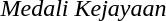<table>
<tr>
<td></td>
<td><em>Medali Kejayaan</em></td>
</tr>
</table>
